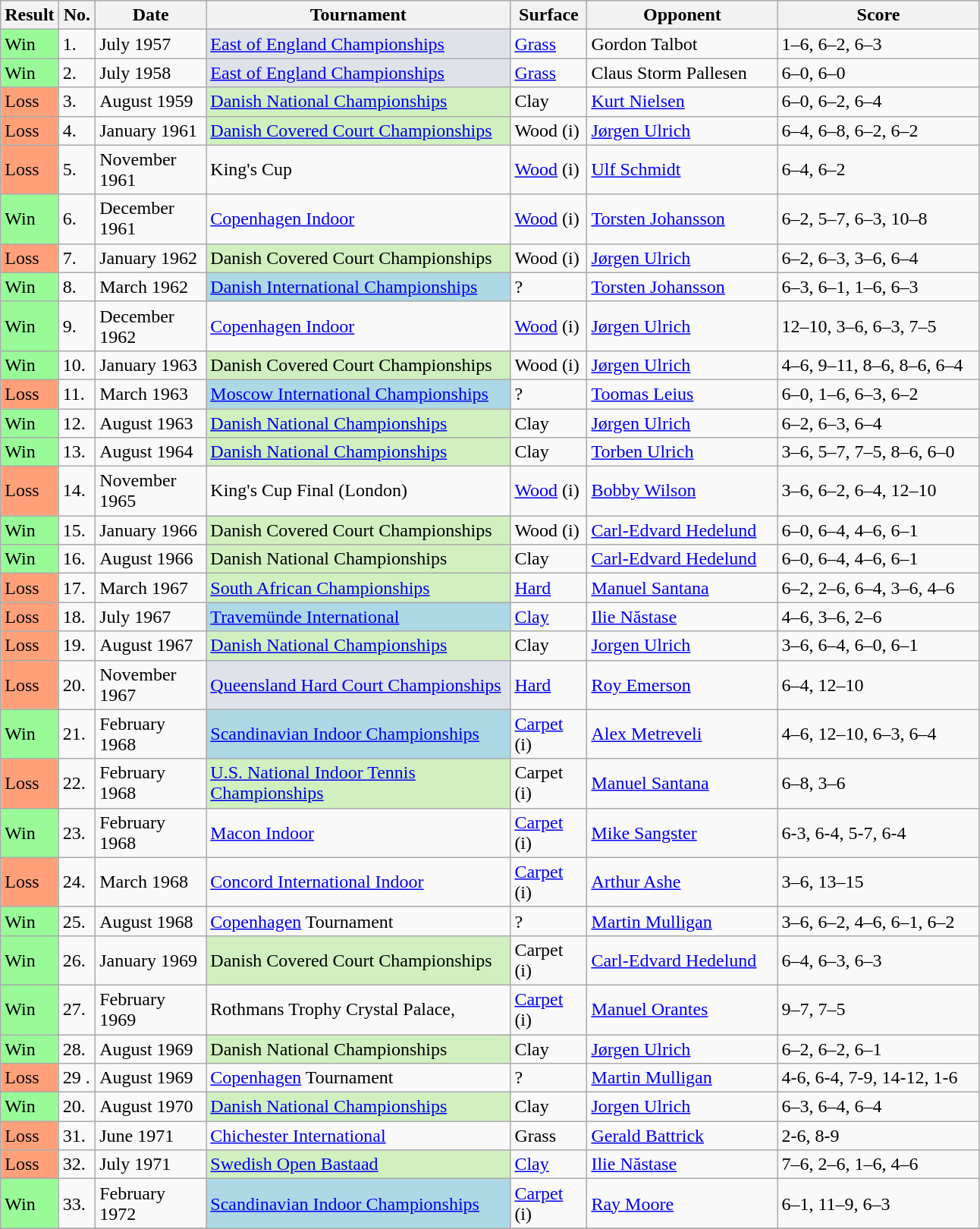<table class='sortable wikitable' style=font-size:100%;>
<tr>
<th style="width:40px">Result</th>
<th style="width:25px">No.</th>
<th style="width:90px">Date</th>
<th style="width:260px">Tournament</th>
<th style="width:60px">Surface</th>
<th style="width:160px">Opponent</th>
<th style="width:170px" class="unsortable">Score</th>
</tr>
<tr>
<td style="background:#98FB98;">Win</td>
<td>1.</td>
<td>July 1957</td>
<td style="background:#dfe2e9"><a href='#'>East of England Championships</a></td>
<td><a href='#'>Grass</a></td>
<td> Gordon Talbot</td>
<td>1–6, 6–2, 6–3</td>
</tr>
<tr>
<td style="background:#98FB98;">Win</td>
<td>2.</td>
<td>July 1958</td>
<td style="background:#dfe2e9"><a href='#'>East of England Championships</a></td>
<td><a href='#'>Grass</a></td>
<td> Claus Storm Pallesen</td>
<td>6–0, 6–0</td>
</tr>
<tr>
<td style="background:#ffa07a;">Loss</td>
<td>3.</td>
<td>August 1959</td>
<td style="background:#d0f0c0"><a href='#'>Danish National Championships</a></td>
<td>Clay</td>
<td> <a href='#'>Kurt Nielsen</a></td>
<td>6–0, 6–2, 6–4</td>
</tr>
<tr>
<td style="background:#ffa07a;">Loss</td>
<td>4.</td>
<td>January 1961</td>
<td style="background:#d0f0c0"><a href='#'>Danish Covered Court Championships</a></td>
<td>Wood (i)</td>
<td> <a href='#'>Jørgen Ulrich</a></td>
<td>6–4, 6–8, 6–2, 6–2</td>
</tr>
<tr>
<td style="background:#ffa07a;">Loss</td>
<td>5.</td>
<td>November 1961</td>
<td>King's Cup</td>
<td><a href='#'>Wood</a> (i)</td>
<td> <a href='#'>Ulf Schmidt</a></td>
<td>6–4, 6–2</td>
</tr>
<tr>
<td style="background:#98FB98;">Win</td>
<td>6.</td>
<td>December 1961</td>
<td><a href='#'>Copenhagen Indoor</a></td>
<td><a href='#'>Wood</a> (i)</td>
<td> <a href='#'>Torsten Johansson</a></td>
<td>6–2, 5–7, 6–3, 10–8</td>
</tr>
<tr>
<td style="background:#ffa07a;">Loss</td>
<td>7.</td>
<td>January 1962</td>
<td style="background:#d0f0c0">Danish Covered Court Championships</td>
<td>Wood (i)</td>
<td> <a href='#'>Jørgen Ulrich</a></td>
<td>6–2, 6–3, 3–6, 6–4</td>
</tr>
<tr>
<td style="background:#98FB98;">Win</td>
<td>8.</td>
<td>March 1962</td>
<td style="background:#add8e6"><a href='#'>Danish International Championships</a></td>
<td>?</td>
<td> <a href='#'>Torsten Johansson</a></td>
<td>6–3, 6–1, 1–6, 6–3</td>
</tr>
<tr>
<td style="background:#98FB98;">Win</td>
<td>9.</td>
<td>December 1962</td>
<td><a href='#'>Copenhagen Indoor</a></td>
<td><a href='#'>Wood</a> (i)</td>
<td> <a href='#'>Jørgen Ulrich</a></td>
<td>12–10, 3–6, 6–3, 7–5</td>
</tr>
<tr>
<td style="background:#98FB98;">Win</td>
<td>10.</td>
<td>January 1963</td>
<td style="background:#d0f0c0">Danish Covered Court Championships</td>
<td>Wood (i)</td>
<td> <a href='#'>Jørgen Ulrich</a></td>
<td>4–6, 9–11, 8–6, 8–6, 6–4</td>
</tr>
<tr>
<td style="background:#ffa07a;">Loss</td>
<td>11.</td>
<td>March 1963</td>
<td style="background:#add8e6"><a href='#'>Moscow International Championships</a></td>
<td>?</td>
<td> <a href='#'>Toomas Leius</a></td>
<td>6–0, 1–6, 6–3, 6–2</td>
</tr>
<tr>
<td style="background:#98FB98;">Win</td>
<td>12.</td>
<td>August 1963</td>
<td style="background:#d0f0c0"><a href='#'>Danish National Championships</a></td>
<td>Clay</td>
<td> <a href='#'>Jørgen Ulrich</a></td>
<td>6–2, 6–3, 6–4</td>
</tr>
<tr>
<td style="background:#98FB98;">Win</td>
<td>13.</td>
<td>August 1964</td>
<td style="background:#d0f0c0"><a href='#'>Danish National Championships</a></td>
<td>Clay</td>
<td> <a href='#'>Torben Ulrich</a></td>
<td>3–6, 5–7, 7–5, 8–6, 6–0</td>
</tr>
<tr>
<td style="background:#ffa07a;">Loss</td>
<td>14.</td>
<td>November 1965</td>
<td>King's Cup Final (London)</td>
<td><a href='#'>Wood</a> (i)</td>
<td> <a href='#'>Bobby Wilson</a></td>
<td>3–6, 6–2, 6–4, 12–10</td>
</tr>
<tr>
<td style="background:#98FB98;">Win</td>
<td>15.</td>
<td>January 1966</td>
<td style="background:#d0f0c0">Danish Covered Court Championships</td>
<td>Wood (i)</td>
<td> <a href='#'>Carl-Edvard Hedelund</a></td>
<td>6–0, 6–4, 4–6, 6–1</td>
</tr>
<tr>
<td style="background:#98FB98;">Win</td>
<td>16.</td>
<td>August 1966</td>
<td style="background:#d0f0c0">Danish National Championships</td>
<td>Clay</td>
<td> <a href='#'>Carl-Edvard Hedelund</a></td>
<td>6–0, 6–4, 4–6, 6–1</td>
</tr>
<tr>
<td style="background:#ffa07a;">Loss</td>
<td>17.</td>
<td>March 1967</td>
<td style="background:#d0f0c0"><a href='#'>South African Championships</a></td>
<td><a href='#'>Hard</a></td>
<td> <a href='#'>Manuel Santana</a></td>
<td>6–2, 2–6, 6–4, 3–6, 4–6</td>
</tr>
<tr>
<td style="background:#ffa07a;">Loss</td>
<td>18.</td>
<td>July 1967</td>
<td style="background:#add8e6"><a href='#'>Travemünde International</a></td>
<td><a href='#'>Clay</a></td>
<td> <a href='#'>Ilie Năstase</a></td>
<td>4–6, 3–6, 2–6</td>
</tr>
<tr>
<td style="background:#ffa07a;">Loss</td>
<td>19.</td>
<td>August 1967</td>
<td style="background:#d0f0c0"><a href='#'>Danish National Championships</a></td>
<td>Clay</td>
<td> <a href='#'>Jorgen Ulrich</a></td>
<td>3–6, 6–4, 6–0, 6–1</td>
</tr>
<tr>
<td style="background:#ffa07a;">Loss</td>
<td>20.</td>
<td>November 1967</td>
<td style="background:#dfe2e9"><a href='#'>Queensland Hard Court Championships</a></td>
<td><a href='#'>Hard</a></td>
<td> <a href='#'>Roy Emerson</a></td>
<td>6–4, 12–10</td>
</tr>
<tr>
<td style="background:#98FB98;">Win</td>
<td>21.</td>
<td>February 1968</td>
<td style="background:#add8e6"><a href='#'>Scandinavian Indoor Championships</a></td>
<td><a href='#'>Carpet</a> (i)</td>
<td> <a href='#'>Alex Metreveli</a></td>
<td>4–6, 12–10, 6–3, 6–4</td>
</tr>
<tr>
<td style="background:#ffa07a;">Loss</td>
<td>22.</td>
<td>February 1968</td>
<td style="background:#d0f0c0"><a href='#'>U.S. National Indoor Tennis Championships</a></td>
<td>Carpet (i)</td>
<td> <a href='#'>Manuel Santana</a></td>
<td>6–8, 3–6</td>
</tr>
<tr>
<td style="background:#98FB98;">Win</td>
<td>23.</td>
<td>February 1968</td>
<td><a href='#'>Macon Indoor</a></td>
<td><a href='#'>Carpet</a> (i)</td>
<td> <a href='#'>Mike Sangster</a></td>
<td>6-3, 6-4, 5-7, 6-4</td>
</tr>
<tr>
<td style="background:#ffa07a;">Loss</td>
<td>24.</td>
<td>March 1968</td>
<td><a href='#'>Concord International Indoor</a></td>
<td><a href='#'>Carpet</a> (i)</td>
<td> <a href='#'>Arthur Ashe</a></td>
<td>3–6, 13–15</td>
</tr>
<tr>
<td style="background:#98FB98;">Win</td>
<td>25.</td>
<td>August 1968</td>
<td><a href='#'>Copenhagen</a> Tournament</td>
<td>?</td>
<td> <a href='#'>Martin Mulligan</a></td>
<td>3–6, 6–2, 4–6, 6–1, 6–2</td>
</tr>
<tr>
<td style="background:#98FB98;">Win</td>
<td>26.</td>
<td>January 1969</td>
<td style="background:#d0f0c0">Danish Covered Court Championships</td>
<td>Carpet (i)</td>
<td> <a href='#'>Carl-Edvard Hedelund</a></td>
<td>6–4, 6–3, 6–3</td>
</tr>
<tr>
<td style="background:#98FB98;">Win</td>
<td>27.</td>
<td>February 1969</td>
<td>Rothmans Trophy Crystal Palace,</td>
<td><a href='#'>Carpet</a> (i)</td>
<td> <a href='#'>Manuel Orantes</a></td>
<td>9–7, 7–5</td>
</tr>
<tr>
<td style="background:#98FB98;">Win</td>
<td>28.</td>
<td>August 1969</td>
<td style="background:#d0f0c0">Danish National Championships</td>
<td>Clay</td>
<td> <a href='#'>Jørgen Ulrich</a></td>
<td>6–2, 6–2, 6–1</td>
</tr>
<tr>
<td style="background:#ffa07a;">Loss</td>
<td>29 .</td>
<td>August 1969</td>
<td><a href='#'>Copenhagen</a> Tournament</td>
<td>?</td>
<td> <a href='#'>Martin Mulligan</a></td>
<td>4-6, 6-4, 7-9, 14-12, 1-6</td>
</tr>
<tr>
<td style="background:#98FB98;">Win</td>
<td>20.</td>
<td>August 1970</td>
<td style="background:#d0f0c0"><a href='#'>Danish National Championships</a></td>
<td>Clay</td>
<td> <a href='#'>Jorgen Ulrich</a></td>
<td>6–3, 6–4, 6–4</td>
</tr>
<tr>
<td style="background:#ffa07a;">Loss</td>
<td>31.</td>
<td>June 1971</td>
<td><a href='#'>Chichester International</a></td>
<td>Grass</td>
<td> <a href='#'>Gerald Battrick</a></td>
<td>2-6, 8-9</td>
</tr>
<tr>
<td style="background:#ffa07a;">Loss</td>
<td>32.</td>
<td>July 1971</td>
<td style="background:#d0f0c0"><a href='#'>Swedish Open Bastaad</a></td>
<td><a href='#'>Clay</a></td>
<td> <a href='#'>Ilie Năstase</a></td>
<td>7–6, 2–6, 1–6, 4–6</td>
</tr>
<tr>
<td style="background:#98FB98;">Win</td>
<td>33.</td>
<td>February 1972</td>
<td style="background:#add8e6"><a href='#'>Scandinavian Indoor Championships</a></td>
<td><a href='#'>Carpet</a> (i)</td>
<td> <a href='#'>Ray Moore</a></td>
<td>6–1, 11–9, 6–3</td>
</tr>
<tr>
</tr>
</table>
